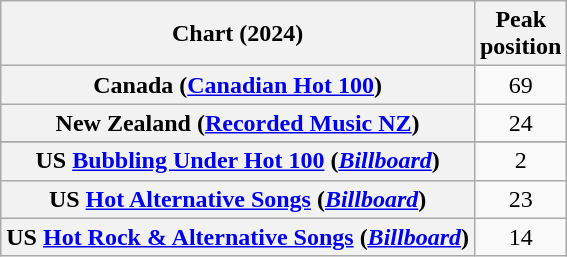<table class="wikitable sortable plainrowheaders" style="text-align:center">
<tr>
<th>Chart (2024)</th>
<th>Peak<br>position</th>
</tr>
<tr>
<th scope="row">Canada (<a href='#'>Canadian Hot 100</a>)</th>
<td>69</td>
</tr>
<tr>
<th scope="row">New Zealand (<a href='#'>Recorded Music NZ</a>)</th>
<td>24</td>
</tr>
<tr>
</tr>
<tr>
</tr>
<tr>
<th scope="row">US <a href='#'>Bubbling Under Hot 100</a> (<em><a href='#'>Billboard</a></em>)</th>
<td>2</td>
</tr>
<tr>
<th scope="row">US <a href='#'>Hot Alternative Songs</a> (<em><a href='#'>Billboard</a></em>)</th>
<td>23</td>
</tr>
<tr>
<th scope="row">US <a href='#'>Hot Rock & Alternative Songs</a> (<em><a href='#'>Billboard</a></em>)</th>
<td>14</td>
</tr>
</table>
